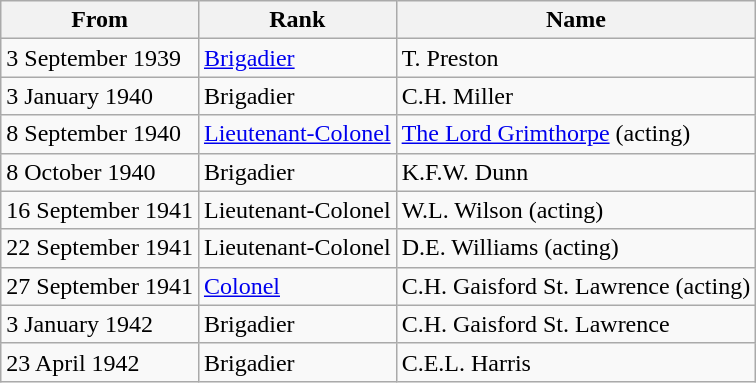<table class="wikitable">
<tr>
<th>From</th>
<th>Rank</th>
<th>Name</th>
</tr>
<tr>
<td>3 September 1939</td>
<td><a href='#'>Brigadier</a></td>
<td>T. Preston</td>
</tr>
<tr>
<td>3 January 1940</td>
<td>Brigadier</td>
<td>C.H. Miller</td>
</tr>
<tr>
<td>8 September 1940</td>
<td><a href='#'>Lieutenant-Colonel</a></td>
<td><a href='#'>The Lord Grimthorpe</a> (acting)</td>
</tr>
<tr>
<td>8 October 1940</td>
<td>Brigadier</td>
<td>K.F.W. Dunn</td>
</tr>
<tr>
<td>16 September 1941</td>
<td>Lieutenant-Colonel</td>
<td>W.L. Wilson (acting)</td>
</tr>
<tr>
<td>22 September 1941</td>
<td>Lieutenant-Colonel</td>
<td>D.E. Williams (acting)</td>
</tr>
<tr>
<td>27 September 1941</td>
<td><a href='#'>Colonel</a></td>
<td>C.H. Gaisford St. Lawrence (acting)</td>
</tr>
<tr>
<td>3 January 1942</td>
<td>Brigadier</td>
<td>C.H. Gaisford St. Lawrence</td>
</tr>
<tr>
<td>23 April 1942</td>
<td>Brigadier</td>
<td>C.E.L. Harris</td>
</tr>
</table>
